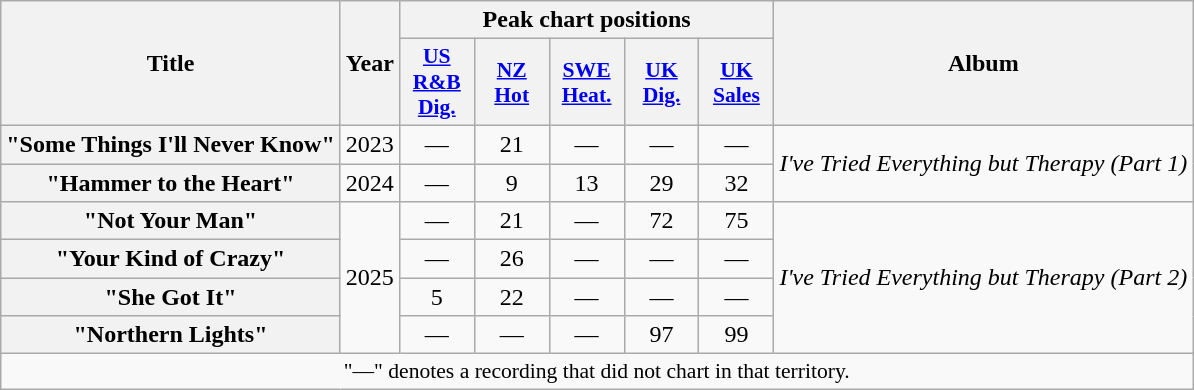<table class="wikitable plainrowheaders" style="text-align:center;">
<tr>
<th scope="col" rowspan="2">Title</th>
<th scope="col" rowspan="2">Year</th>
<th scope="col" colspan="5">Peak chart positions</th>
<th scope="col" rowspan="2">Album</th>
</tr>
<tr>
<th scope="col" style="width:3em;font-size:90%;"><a href='#'>US<br>R&B<br>Dig.</a><br></th>
<th scope="col" style="width:3em;font-size:90%;"><a href='#'>NZ<br>Hot</a><br></th>
<th scope="col" style="width:3em;font-size:90%;"><a href='#'>SWE<br>Heat.</a><br></th>
<th scope="col" style="width:3em;font-size:90%;"><a href='#'>UK<br>Dig.</a><br></th>
<th scope="col" style="width:3em;font-size:90%;"><a href='#'>UK<br>Sales</a><br></th>
</tr>
<tr>
<th scope="row">"Some Things I'll Never Know"</th>
<td>2023</td>
<td>—</td>
<td>21</td>
<td>—</td>
<td>—</td>
<td>—</td>
<td rowspan="2"><em>I've Tried Everything but Therapy (Part 1)</em></td>
</tr>
<tr>
<th scope="row">"Hammer to the Heart"</th>
<td>2024</td>
<td>—</td>
<td>9</td>
<td>13</td>
<td>29</td>
<td>32</td>
</tr>
<tr>
<th scope="row">"Not Your Man"</th>
<td rowspan="4">2025</td>
<td>—</td>
<td>21</td>
<td>—</td>
<td>72</td>
<td>75</td>
<td rowspan="4"><em>I've Tried Everything but Therapy (Part 2)</em></td>
</tr>
<tr>
<th scope="row">"Your Kind of Crazy"</th>
<td>—</td>
<td>26</td>
<td>—</td>
<td>—</td>
<td>—</td>
</tr>
<tr>
<th scope="row">"She Got It"<br></th>
<td>5</td>
<td>22</td>
<td>—</td>
<td>—</td>
<td>—</td>
</tr>
<tr>
<th scope="row">"Northern Lights"</th>
<td>—</td>
<td>—</td>
<td>—</td>
<td>97</td>
<td>99</td>
</tr>
<tr>
<td colspan="8" style="font-size:90%">"—" denotes a recording that did not chart in that territory.</td>
</tr>
</table>
